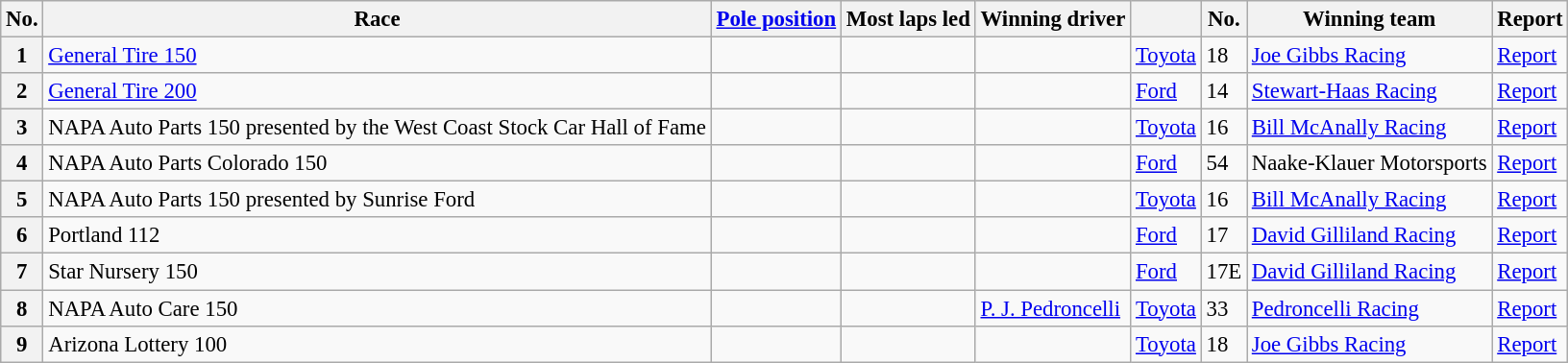<table class="wikitable" style="font-size:95%">
<tr>
<th>No.</th>
<th>Race</th>
<th><a href='#'>Pole position</a></th>
<th>Most laps led</th>
<th>Winning driver</th>
<th></th>
<th>No.</th>
<th>Winning team</th>
<th>Report</th>
</tr>
<tr>
<th>1</th>
<td><a href='#'>General Tire 150</a></td>
<td></td>
<td></td>
<td></td>
<td><a href='#'>Toyota</a></td>
<td>18</td>
<td><a href='#'>Joe Gibbs Racing</a></td>
<td><a href='#'>Report</a></td>
</tr>
<tr>
<th>2</th>
<td><a href='#'>General Tire 200</a></td>
<td></td>
<td><br></td>
<td></td>
<td><a href='#'>Ford</a></td>
<td>14</td>
<td><a href='#'>Stewart-Haas Racing</a></td>
<td><a href='#'>Report</a></td>
</tr>
<tr>
<th>3</th>
<td>NAPA Auto Parts 150 presented by the West Coast Stock Car Hall of Fame</td>
<td></td>
<td></td>
<td></td>
<td><a href='#'>Toyota</a></td>
<td>16</td>
<td><a href='#'>Bill McAnally Racing</a></td>
<td><a href='#'>Report</a></td>
</tr>
<tr>
<th>4</th>
<td>NAPA Auto Parts Colorado 150</td>
<td></td>
<td></td>
<td></td>
<td><a href='#'>Ford</a></td>
<td>54</td>
<td>Naake-Klauer Motorsports</td>
<td><a href='#'>Report</a></td>
</tr>
<tr>
<th>5</th>
<td>NAPA Auto Parts 150 presented by Sunrise Ford</td>
<td></td>
<td></td>
<td></td>
<td><a href='#'>Toyota</a></td>
<td>16</td>
<td><a href='#'>Bill McAnally Racing</a></td>
<td><a href='#'>Report</a></td>
</tr>
<tr>
<th>6</th>
<td>Portland 112</td>
<td></td>
<td></td>
<td></td>
<td><a href='#'>Ford</a></td>
<td>17</td>
<td><a href='#'>David Gilliland Racing</a></td>
<td><a href='#'>Report</a></td>
</tr>
<tr>
<th>7</th>
<td>Star Nursery 150</td>
<td></td>
<td></td>
<td></td>
<td><a href='#'>Ford</a></td>
<td>17E</td>
<td><a href='#'>David Gilliland Racing</a></td>
<td><a href='#'>Report</a></td>
</tr>
<tr>
<th>8</th>
<td>NAPA Auto Care 150</td>
<td></td>
<td></td>
<td><a href='#'>P. J. Pedroncelli</a></td>
<td><a href='#'>Toyota</a></td>
<td>33</td>
<td><a href='#'>Pedroncelli Racing</a></td>
<td><a href='#'>Report</a></td>
</tr>
<tr>
<th>9</th>
<td>Arizona Lottery 100</td>
<td></td>
<td><br></td>
<td></td>
<td><a href='#'>Toyota</a></td>
<td>18</td>
<td><a href='#'>Joe Gibbs Racing</a></td>
<td><a href='#'>Report</a></td>
</tr>
</table>
